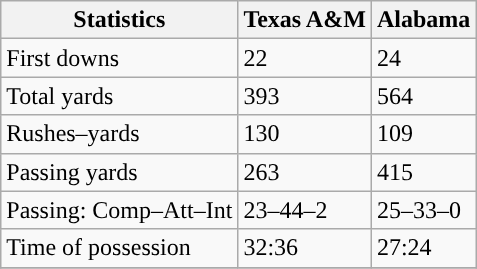<table class="wikitable" style="float: left;">
<tr>
<th>Statistics</th>
<th>Texas A&M</th>
<th>Alabama</th>
</tr>
<tr>
<td>First downs</td>
<td>22</td>
<td>24</td>
</tr>
<tr>
<td>Total yards</td>
<td>393</td>
<td>564</td>
</tr>
<tr>
<td>Rushes–yards</td>
<td>130</td>
<td>109</td>
</tr>
<tr>
<td>Passing yards</td>
<td>263</td>
<td>415</td>
</tr>
<tr>
<td>Passing: Comp–Att–Int</td>
<td>23–44–2</td>
<td>25–33–0</td>
</tr>
<tr>
<td>Time of possession</td>
<td>32:36</td>
<td>27:24</td>
</tr>
<tr>
</tr>
</table>
